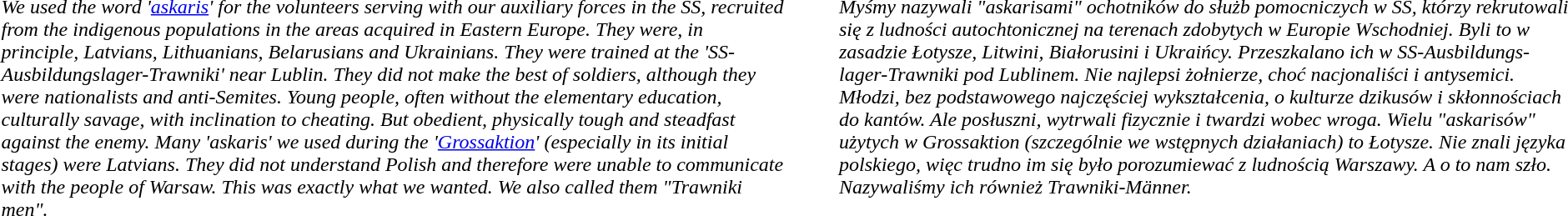<table>
<tr>
<td width="50%" valign="top"><var>We used the word '<a href='#'>askaris</a>' for the volunteers serving with our auxiliary forces in the SS, recruited from the indigenous populations in the areas acquired in Eastern Europe. They were, in principle, Latvians, Lithuanians, Belarusians and Ukrainians. They were trained at the 'SS-Ausbildungslager-Trawniki' near Lublin. They did not make the best of soldiers, although they were nationalists and anti-Semites. Young people, often without the elementary education, culturally savage, with inclination to cheating. But obedient, physically tough and steadfast against the enemy. Many 'askaris' we used during the '<a href='#'>Grossaktion</a>' (especially in its initial stages) were Latvians. They did not understand Polish and therefore were unable to communicate with the people of Warsaw. This was exactly what we wanted. We also called them "Trawniki men".</var></td>
<td width=3%></td>
<td valign="top"><var>Myśmy nazywali "askarisami" ochotników do służb pomocniczych w SS, którzy rekrutowali się z ludności autochtonicznej na terenach zdobytych w Europie Wschodniej. Byli to w zasadzie Łotysze, Litwini, Białorusini i Ukraińcy. Przeszkalano ich w <em>SS-Ausbildungs-lager-Trawniki</em> pod Lublinem. Nie najlepsi żołnierze, choć nacjonaliści i antysemici. Młodzi, bez podstawowego najczęściej wykształcenia, o kulturze dzikusów i skłonnościach do kantów. Ale posłuszni, wytrwali fizycznie i twardzi wobec wroga. Wielu "askarisów" użytych w <em>Grossaktion</em> (szczególnie we wstępnych działaniach) to Łotysze. Nie znali języka polskiego, więc trudno im się było porozumiewać z ludnością Warszawy. A o to nam szło. Nazywaliśmy ich również <em>Trawniki-Männer</em>.</var></td>
</tr>
</table>
